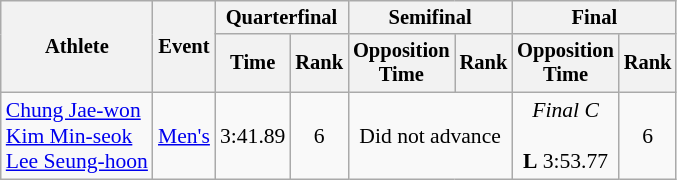<table class=wikitable style=font-size:90%;text-align:center>
<tr style=font-size:95%>
<th rowspan=2>Athlete</th>
<th rowspan=2>Event</th>
<th colspan=2>Quarterfinal</th>
<th colspan=2>Semifinal</th>
<th colspan=2>Final</th>
</tr>
<tr style=font-size:95%>
<th>Time</th>
<th>Rank</th>
<th>Opposition<br>Time</th>
<th>Rank</th>
<th>Opposition<br>Time</th>
<th>Rank</th>
</tr>
<tr>
<td align=left><a href='#'>Chung Jae-won</a><br><a href='#'>Kim Min-seok</a><br><a href='#'>Lee Seung-hoon</a></td>
<td align=left><a href='#'>Men's</a></td>
<td>3:41.89</td>
<td>6</td>
<td colspan=2>Did not advance</td>
<td><em>Final C</em><br><br><strong>L</strong> 3:53.77</td>
<td>6</td>
</tr>
</table>
